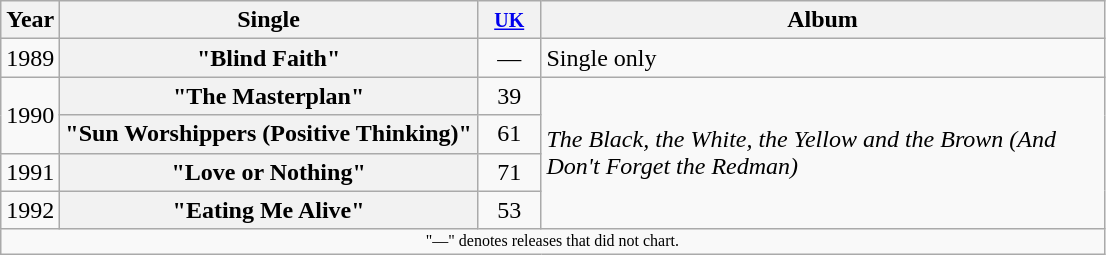<table class="wikitable plainrowheaders" style="text-align:center;">
<tr>
<th>Year</th>
<th>Single</th>
<th width="35"><small><a href='#'>UK</a></small><br></th>
<th style="width:23em;">Album</th>
</tr>
<tr>
<td rowspan="1">1989</td>
<th scope="row">"Blind Faith"</th>
<td>—</td>
<td align="left" rowspan="1">Single only</td>
</tr>
<tr>
<td rowspan="2">1990</td>
<th scope="row">"The Masterplan"</th>
<td>39</td>
<td align="left" rowspan="4"><em>The Black, the White, the Yellow and the Brown (And Don't Forget the Redman)</em></td>
</tr>
<tr>
<th scope="row">"Sun Worshippers (Positive Thinking)"</th>
<td>61</td>
</tr>
<tr>
<td rowspan="1">1991</td>
<th scope="row">"Love or Nothing"</th>
<td>71</td>
</tr>
<tr>
<td rowspan="1">1992</td>
<th scope="row">"Eating Me Alive"</th>
<td>53</td>
</tr>
<tr>
<td align="center" colspan="4" style="font-size:8pt">"—" denotes releases that did not chart.</td>
</tr>
</table>
